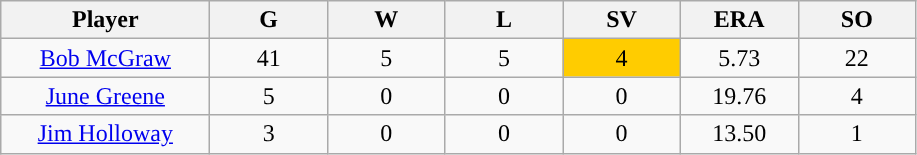<table class="wikitable sortable">
<tr>
<th bgcolor="#DDDDFF" width="16%">Player</th>
<th bgcolor="#DDDDFF" width="9%">G</th>
<th bgcolor="#DDDDFF" width="9%">W</th>
<th bgcolor="#DDDDFF" width="9%">L</th>
<th bgcolor="#DDDDFF" width="9%">SV</th>
<th bgcolor="#DDDDFF" width="9%">ERA</th>
<th bgcolor="#DDDDFF" width="9%">SO</th>
</tr>
<tr align="center">
<td><a href='#'>Bob McGraw</a></td>
<td>41</td>
<td>5</td>
<td>5</td>
<td style="background:#fc0;">4</td>
<td>5.73</td>
<td>22</td>
</tr>
<tr align=center>
<td><a href='#'>June Greene</a></td>
<td>5</td>
<td>0</td>
<td>0</td>
<td>0</td>
<td>19.76</td>
<td>4</td>
</tr>
<tr align=center>
<td><a href='#'>Jim Holloway</a></td>
<td>3</td>
<td>0</td>
<td>0</td>
<td>0</td>
<td>13.50</td>
<td>1</td>
</tr>
</table>
